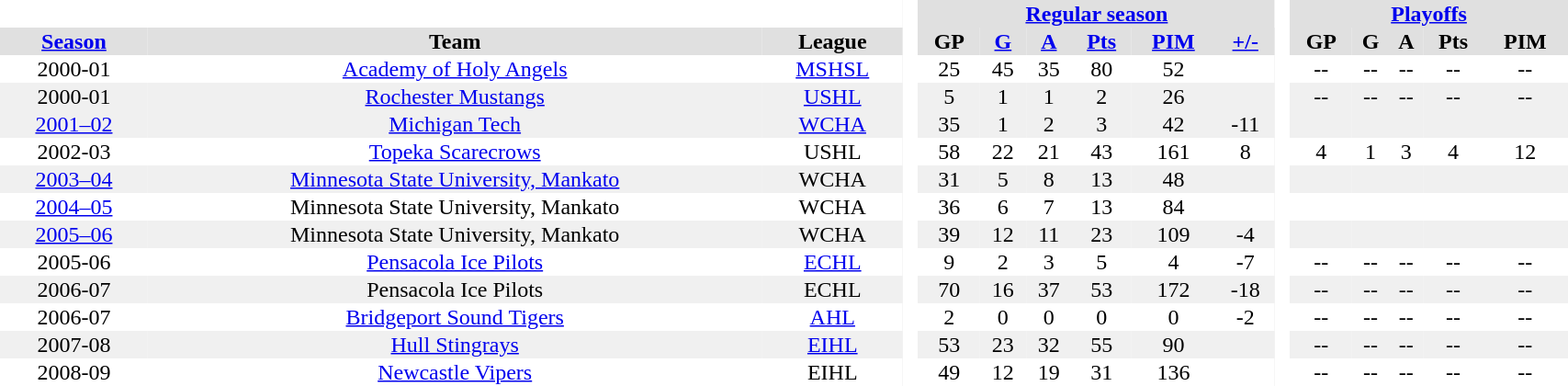<table BORDER="0" CELLPADDING="1" CELLSPACING="0" width="90%" style="text-align:center">
<tr bgcolor="#e0e0e0">
<th colspan="3" bgcolor="#ffffff"> </th>
<th rowspan="99" bgcolor="#ffffff"> </th>
<th colspan="6"><a href='#'>Regular season</a></th>
<th rowspan="99" bgcolor="#ffffff"> </th>
<th colspan="5"><a href='#'>Playoffs</a></th>
</tr>
<tr bgcolor="#e0e0e0">
<th><a href='#'>Season</a></th>
<th>Team</th>
<th>League</th>
<th>GP</th>
<th><a href='#'>G</a></th>
<th><a href='#'>A</a></th>
<th><a href='#'>Pts</a></th>
<th><a href='#'>PIM</a></th>
<th><a href='#'>+/-</a></th>
<th>GP</th>
<th>G</th>
<th>A</th>
<th>Pts</th>
<th>PIM</th>
</tr>
<tr>
<td>2000-01</td>
<td><a href='#'>Academy of Holy Angels</a></td>
<td><a href='#'>MSHSL</a></td>
<td>25</td>
<td>45</td>
<td>35</td>
<td>80</td>
<td>52</td>
<td></td>
<td>--</td>
<td>--</td>
<td>--</td>
<td>--</td>
<td>--</td>
</tr>
<tr bgcolor="#f0f0f0">
<td>2000-01</td>
<td><a href='#'>Rochester Mustangs</a></td>
<td><a href='#'>USHL</a></td>
<td>5</td>
<td>1</td>
<td>1</td>
<td>2</td>
<td>26</td>
<td></td>
<td>--</td>
<td>--</td>
<td>--</td>
<td>--</td>
<td>--</td>
</tr>
<tr bgcolor="#f0f0f0">
<td><a href='#'>2001–02</a></td>
<td><a href='#'>Michigan Tech</a></td>
<td><a href='#'>WCHA</a></td>
<td>35</td>
<td>1</td>
<td>2</td>
<td>3</td>
<td>42</td>
<td>-11</td>
<td></td>
<td></td>
<td></td>
<td></td>
<td></td>
</tr>
<tr>
<td>2002-03</td>
<td><a href='#'>Topeka Scarecrows</a></td>
<td>USHL</td>
<td>58</td>
<td>22</td>
<td>21</td>
<td>43</td>
<td>161</td>
<td>8</td>
<td>4</td>
<td>1</td>
<td>3</td>
<td>4</td>
<td>12</td>
</tr>
<tr bgcolor="#f0f0f0">
<td><a href='#'>2003–04</a></td>
<td><a href='#'>Minnesota State University, Mankato</a></td>
<td>WCHA</td>
<td>31</td>
<td>5</td>
<td>8</td>
<td>13</td>
<td>48</td>
<td></td>
<td></td>
<td></td>
<td></td>
<td></td>
<td></td>
</tr>
<tr>
<td><a href='#'>2004–05</a></td>
<td>Minnesota State University, Mankato</td>
<td>WCHA</td>
<td>36</td>
<td>6</td>
<td>7</td>
<td>13</td>
<td>84</td>
<td></td>
<td></td>
<td></td>
<td></td>
<td></td>
<td></td>
</tr>
<tr bgcolor="#f0f0f0">
<td><a href='#'>2005–06</a></td>
<td>Minnesota State University, Mankato</td>
<td>WCHA</td>
<td>39</td>
<td>12</td>
<td>11</td>
<td>23</td>
<td>109</td>
<td>-4</td>
<td></td>
<td></td>
<td></td>
<td></td>
<td></td>
</tr>
<tr>
<td>2005-06</td>
<td><a href='#'>Pensacola Ice Pilots</a></td>
<td><a href='#'>ECHL</a></td>
<td>9</td>
<td>2</td>
<td>3</td>
<td>5</td>
<td>4</td>
<td>-7</td>
<td>--</td>
<td>--</td>
<td>--</td>
<td>--</td>
<td>--</td>
</tr>
<tr bgcolor="#f0f0f0">
<td>2006-07</td>
<td>Pensacola Ice Pilots</td>
<td>ECHL</td>
<td>70</td>
<td>16</td>
<td>37</td>
<td>53</td>
<td>172</td>
<td>-18</td>
<td>--</td>
<td>--</td>
<td>--</td>
<td>--</td>
<td>--</td>
</tr>
<tr>
<td>2006-07</td>
<td><a href='#'>Bridgeport Sound Tigers</a></td>
<td><a href='#'>AHL</a></td>
<td>2</td>
<td>0</td>
<td>0</td>
<td>0</td>
<td>0</td>
<td>-2</td>
<td>--</td>
<td>--</td>
<td>--</td>
<td>--</td>
<td>--</td>
</tr>
<tr bgcolor="#f0f0f0">
<td>2007-08</td>
<td><a href='#'>Hull Stingrays</a></td>
<td><a href='#'>EIHL</a></td>
<td>53</td>
<td>23</td>
<td>32</td>
<td>55</td>
<td>90</td>
<td></td>
<td>--</td>
<td>--</td>
<td>--</td>
<td>--</td>
<td>--</td>
</tr>
<tr>
<td>2008-09</td>
<td><a href='#'>Newcastle Vipers</a></td>
<td>EIHL</td>
<td>49</td>
<td>12</td>
<td>19</td>
<td>31</td>
<td>136</td>
<td></td>
<td>--</td>
<td>--</td>
<td>--</td>
<td>--</td>
<td>--</td>
</tr>
</table>
